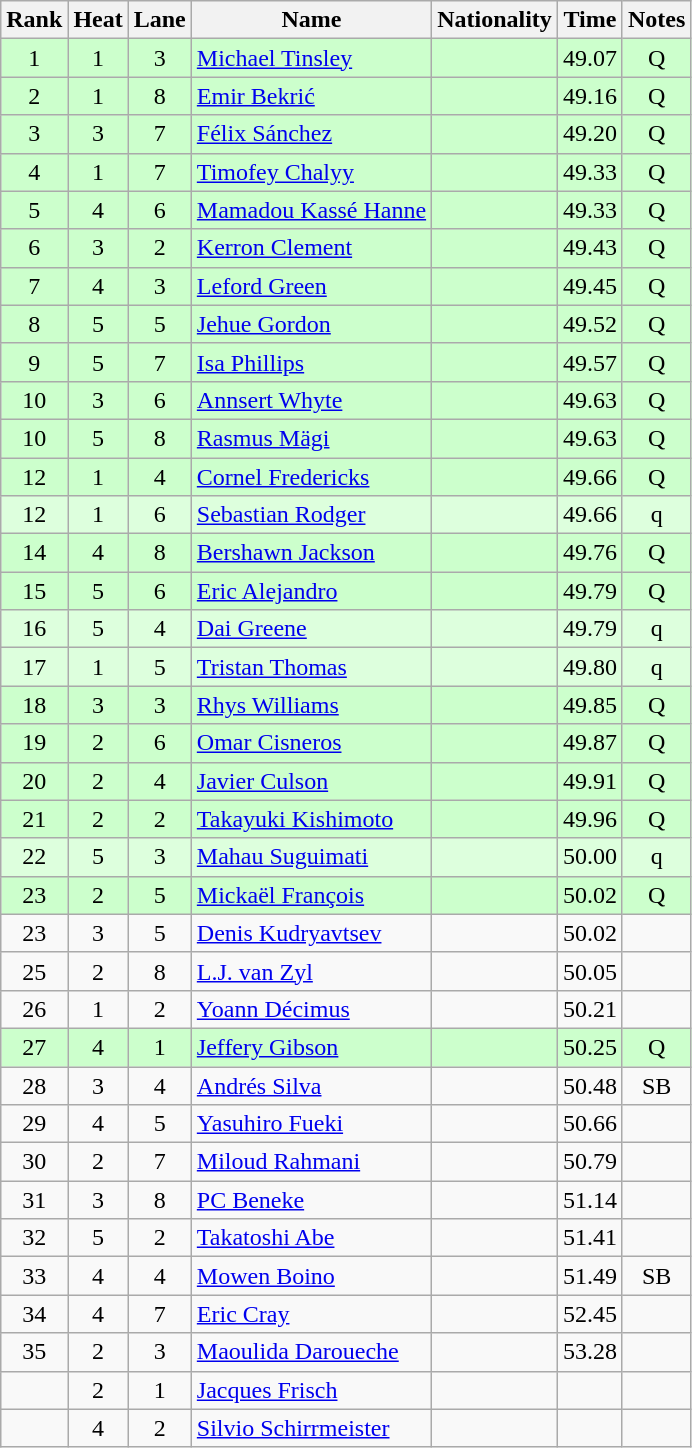<table class="wikitable sortable" style="text-align:center">
<tr>
<th>Rank</th>
<th>Heat</th>
<th>Lane</th>
<th>Name</th>
<th>Nationality</th>
<th>Time</th>
<th>Notes</th>
</tr>
<tr bgcolor=ccffcc>
<td>1</td>
<td>1</td>
<td>3</td>
<td align=left><a href='#'>Michael Tinsley</a></td>
<td align=left></td>
<td>49.07</td>
<td>Q</td>
</tr>
<tr bgcolor=ccffcc>
<td>2</td>
<td>1</td>
<td>8</td>
<td align=left><a href='#'>Emir Bekrić</a></td>
<td align=left></td>
<td>49.16</td>
<td>Q</td>
</tr>
<tr bgcolor=ccffcc>
<td>3</td>
<td>3</td>
<td>7</td>
<td align=left><a href='#'>Félix Sánchez</a></td>
<td align=left></td>
<td>49.20</td>
<td>Q</td>
</tr>
<tr bgcolor=ccffcc>
<td>4</td>
<td>1</td>
<td>7</td>
<td align=left><a href='#'>Timofey Chalyy</a></td>
<td align=left></td>
<td>49.33</td>
<td>Q</td>
</tr>
<tr bgcolor=ccffcc>
<td>5</td>
<td>4</td>
<td>6</td>
<td align=left><a href='#'>Mamadou Kassé Hanne</a></td>
<td align=left></td>
<td>49.33</td>
<td>Q</td>
</tr>
<tr bgcolor=ccffcc>
<td>6</td>
<td>3</td>
<td>2</td>
<td align=left><a href='#'>Kerron Clement</a></td>
<td align=left></td>
<td>49.43</td>
<td>Q</td>
</tr>
<tr bgcolor=ccffcc>
<td>7</td>
<td>4</td>
<td>3</td>
<td align=left><a href='#'>Leford Green</a></td>
<td align=left></td>
<td>49.45</td>
<td>Q</td>
</tr>
<tr bgcolor=ccffcc>
<td>8</td>
<td>5</td>
<td>5</td>
<td align=left><a href='#'>Jehue Gordon</a></td>
<td align=left></td>
<td>49.52</td>
<td>Q</td>
</tr>
<tr bgcolor=ccffcc>
<td>9</td>
<td>5</td>
<td>7</td>
<td align=left><a href='#'>Isa Phillips</a></td>
<td align=left></td>
<td>49.57</td>
<td>Q</td>
</tr>
<tr bgcolor=ccffcc>
<td>10</td>
<td>3</td>
<td>6</td>
<td align=left><a href='#'>Annsert Whyte</a></td>
<td align=left></td>
<td>49.63</td>
<td>Q</td>
</tr>
<tr bgcolor=ccffcc>
<td>10</td>
<td>5</td>
<td>8</td>
<td align=left><a href='#'>Rasmus Mägi</a></td>
<td align=left></td>
<td>49.63</td>
<td>Q</td>
</tr>
<tr bgcolor=ccffcc>
<td>12</td>
<td>1</td>
<td>4</td>
<td align=left><a href='#'>Cornel Fredericks</a></td>
<td align=left></td>
<td>49.66</td>
<td>Q</td>
</tr>
<tr bgcolor=ddffdd>
<td>12</td>
<td>1</td>
<td>6</td>
<td align=left><a href='#'>Sebastian Rodger</a></td>
<td align=left></td>
<td>49.66</td>
<td>q</td>
</tr>
<tr bgcolor=ccffcc>
<td>14</td>
<td>4</td>
<td>8</td>
<td align=left><a href='#'>Bershawn Jackson</a></td>
<td align=left></td>
<td>49.76</td>
<td>Q</td>
</tr>
<tr bgcolor=ccffcc>
<td>15</td>
<td>5</td>
<td>6</td>
<td align=left><a href='#'>Eric Alejandro</a></td>
<td align=left></td>
<td>49.79</td>
<td>Q</td>
</tr>
<tr bgcolor=ddffdd>
<td>16</td>
<td>5</td>
<td>4</td>
<td align=left><a href='#'>Dai Greene</a></td>
<td align=left></td>
<td>49.79</td>
<td>q</td>
</tr>
<tr bgcolor=ddffdd>
<td>17</td>
<td>1</td>
<td>5</td>
<td align=left><a href='#'>Tristan Thomas</a></td>
<td align=left></td>
<td>49.80</td>
<td>q</td>
</tr>
<tr bgcolor=ccffcc>
<td>18</td>
<td>3</td>
<td>3</td>
<td align=left><a href='#'>Rhys Williams</a></td>
<td align=left></td>
<td>49.85</td>
<td>Q</td>
</tr>
<tr bgcolor=ccffcc>
<td>19</td>
<td>2</td>
<td>6</td>
<td align=left><a href='#'>Omar Cisneros</a></td>
<td align=left></td>
<td>49.87</td>
<td>Q</td>
</tr>
<tr bgcolor=ccffcc>
<td>20</td>
<td>2</td>
<td>4</td>
<td align=left><a href='#'>Javier Culson</a></td>
<td align=left></td>
<td>49.91</td>
<td>Q</td>
</tr>
<tr bgcolor=ccffcc>
<td>21</td>
<td>2</td>
<td>2</td>
<td align=left><a href='#'>Takayuki Kishimoto</a></td>
<td align=left></td>
<td>49.96</td>
<td>Q</td>
</tr>
<tr bgcolor=ddffdd>
<td>22</td>
<td>5</td>
<td>3</td>
<td align=left><a href='#'>Mahau Suguimati</a></td>
<td align=left></td>
<td>50.00</td>
<td>q</td>
</tr>
<tr bgcolor=ccffcc>
<td>23</td>
<td>2</td>
<td>5</td>
<td align=left><a href='#'>Mickaël François</a></td>
<td align=left></td>
<td>50.02</td>
<td>Q</td>
</tr>
<tr>
<td>23</td>
<td>3</td>
<td>5</td>
<td align=left><a href='#'>Denis Kudryavtsev</a></td>
<td align=left></td>
<td>50.02</td>
<td></td>
</tr>
<tr>
<td>25</td>
<td>2</td>
<td>8</td>
<td align=left><a href='#'>L.J. van Zyl</a></td>
<td align=left></td>
<td>50.05</td>
<td></td>
</tr>
<tr>
<td>26</td>
<td>1</td>
<td>2</td>
<td align=left><a href='#'>Yoann Décimus</a></td>
<td align=left></td>
<td>50.21</td>
<td></td>
</tr>
<tr bgcolor=ccffcc>
<td>27</td>
<td>4</td>
<td>1</td>
<td align=left><a href='#'>Jeffery Gibson</a></td>
<td align=left></td>
<td>50.25</td>
<td>Q</td>
</tr>
<tr>
<td>28</td>
<td>3</td>
<td>4</td>
<td align=left><a href='#'>Andrés Silva</a></td>
<td align=left></td>
<td>50.48</td>
<td>SB</td>
</tr>
<tr>
<td>29</td>
<td>4</td>
<td>5</td>
<td align=left><a href='#'>Yasuhiro Fueki</a></td>
<td align=left></td>
<td>50.66</td>
<td></td>
</tr>
<tr>
<td>30</td>
<td>2</td>
<td>7</td>
<td align=left><a href='#'>Miloud Rahmani</a></td>
<td align=left></td>
<td>50.79</td>
<td></td>
</tr>
<tr>
<td>31</td>
<td>3</td>
<td>8</td>
<td align=left><a href='#'>PC Beneke</a></td>
<td align=left></td>
<td>51.14</td>
<td></td>
</tr>
<tr>
<td>32</td>
<td>5</td>
<td>2</td>
<td align=left><a href='#'>Takatoshi Abe</a></td>
<td align=left></td>
<td>51.41</td>
<td></td>
</tr>
<tr>
<td>33</td>
<td>4</td>
<td>4</td>
<td align=left><a href='#'>Mowen Boino</a></td>
<td align=left></td>
<td>51.49</td>
<td>SB</td>
</tr>
<tr>
<td>34</td>
<td>4</td>
<td>7</td>
<td align=left><a href='#'>Eric Cray</a></td>
<td align=left></td>
<td>52.45</td>
<td></td>
</tr>
<tr>
<td>35</td>
<td>2</td>
<td>3</td>
<td align=left><a href='#'>Maoulida Daroueche</a></td>
<td align=left></td>
<td>53.28</td>
<td></td>
</tr>
<tr>
<td></td>
<td>2</td>
<td>1</td>
<td align=left><a href='#'>Jacques Frisch</a></td>
<td align=left></td>
<td></td>
<td></td>
</tr>
<tr>
<td></td>
<td>4</td>
<td>2</td>
<td align=left><a href='#'>Silvio Schirrmeister</a></td>
<td align=left></td>
<td></td>
<td></td>
</tr>
</table>
